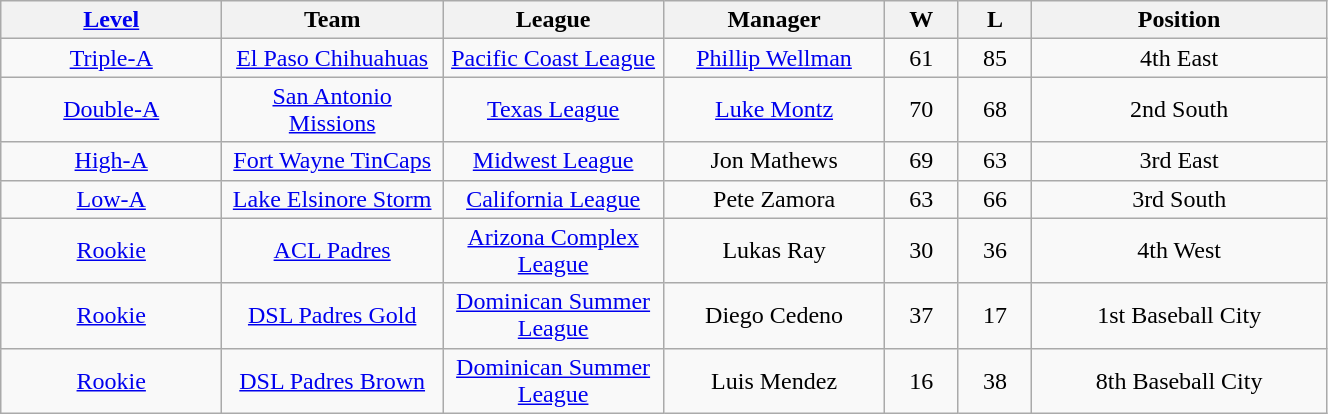<table class="wikitable" style="width:70%; text-align:center;">
<tr>
<th style="width:15%;"><a href='#'>Level</a></th>
<th style="width:15%;">Team</th>
<th style="width:15%;">League</th>
<th style="width:15%;">Manager</th>
<th style="width:5%;">W</th>
<th style="width:5%;">L</th>
<th style="width:20%;">Position</th>
</tr>
<tr>
<td><a href='#'>Triple-A</a></td>
<td><a href='#'>El Paso Chihuahuas</a></td>
<td><a href='#'>Pacific Coast League</a></td>
<td><a href='#'>Phillip Wellman</a></td>
<td>61</td>
<td>85</td>
<td>4th East</td>
</tr>
<tr>
<td><a href='#'>Double-A</a></td>
<td><a href='#'>San Antonio Missions</a></td>
<td><a href='#'>Texas League</a></td>
<td><a href='#'>Luke Montz</a></td>
<td>70</td>
<td>68</td>
<td>2nd South</td>
</tr>
<tr>
<td><a href='#'>High-A</a></td>
<td><a href='#'>Fort Wayne TinCaps</a></td>
<td><a href='#'>Midwest League</a></td>
<td>Jon Mathews</td>
<td>69</td>
<td>63</td>
<td>3rd East</td>
</tr>
<tr>
<td><a href='#'>Low-A</a></td>
<td><a href='#'>Lake Elsinore Storm</a></td>
<td><a href='#'>California League</a></td>
<td>Pete Zamora</td>
<td>63</td>
<td>66</td>
<td>3rd South</td>
</tr>
<tr>
<td><a href='#'>Rookie</a></td>
<td><a href='#'>ACL Padres</a></td>
<td><a href='#'>Arizona Complex League</a></td>
<td>Lukas Ray</td>
<td>30</td>
<td>36</td>
<td>4th West</td>
</tr>
<tr>
<td><a href='#'>Rookie</a></td>
<td><a href='#'>DSL Padres Gold</a></td>
<td><a href='#'>Dominican Summer League</a></td>
<td>Diego Cedeno</td>
<td>37</td>
<td>17</td>
<td>1st Baseball City</td>
</tr>
<tr>
<td><a href='#'>Rookie</a></td>
<td><a href='#'>DSL Padres Brown</a></td>
<td><a href='#'>Dominican Summer League</a></td>
<td>Luis Mendez</td>
<td>16</td>
<td>38</td>
<td>8th Baseball City</td>
</tr>
</table>
